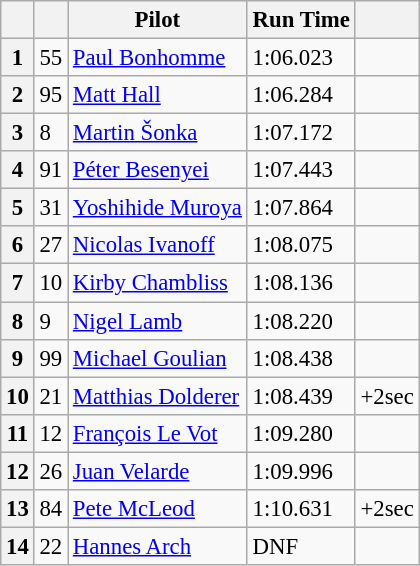<table class="wikitable" style="font-size: 95%;">
<tr>
<th></th>
<th></th>
<th>Pilot</th>
<th>Run Time</th>
<th></th>
</tr>
<tr>
<th>1</th>
<td>55</td>
<td> <a href='#'>Paul Bonhomme</a></td>
<td>1:06.023</td>
<td></td>
</tr>
<tr>
<th>2</th>
<td>95</td>
<td> <a href='#'>Matt Hall</a></td>
<td>1:06.284</td>
<td></td>
</tr>
<tr>
<th>3</th>
<td>8</td>
<td> <a href='#'>Martin Šonka</a></td>
<td>1:07.172</td>
<td></td>
</tr>
<tr>
<th>4</th>
<td>91</td>
<td> <a href='#'>Péter Besenyei</a></td>
<td>1:07.443</td>
<td></td>
</tr>
<tr>
<th>5</th>
<td>31</td>
<td> <a href='#'>Yoshihide Muroya</a></td>
<td>1:07.864</td>
<td></td>
</tr>
<tr>
<th>6</th>
<td>27</td>
<td> <a href='#'>Nicolas Ivanoff</a></td>
<td>1:08.075</td>
<td></td>
</tr>
<tr>
<th>7</th>
<td>10</td>
<td> <a href='#'>Kirby Chambliss</a></td>
<td>1:08.136</td>
<td></td>
</tr>
<tr>
<th>8</th>
<td>9</td>
<td> <a href='#'>Nigel Lamb</a></td>
<td>1:08.220</td>
<td></td>
</tr>
<tr>
<th>9</th>
<td>99</td>
<td> <a href='#'>Michael Goulian</a></td>
<td>1:08.438</td>
<td></td>
</tr>
<tr>
<th>10</th>
<td>21</td>
<td> <a href='#'>Matthias Dolderer</a></td>
<td>1:08.439</td>
<td>+2sec</td>
</tr>
<tr>
<th>11</th>
<td>12</td>
<td> <a href='#'>François Le Vot</a></td>
<td>1:09.280</td>
<td></td>
</tr>
<tr>
<th>12</th>
<td>26</td>
<td> <a href='#'>Juan Velarde</a></td>
<td>1:09.996</td>
<td></td>
</tr>
<tr>
<th>13</th>
<td>84</td>
<td> <a href='#'>Pete McLeod</a></td>
<td>1:10.631</td>
<td>+2sec</td>
</tr>
<tr>
<th>14</th>
<td>22</td>
<td> <a href='#'>Hannes Arch</a></td>
<td>DNF</td>
<td></td>
</tr>
</table>
